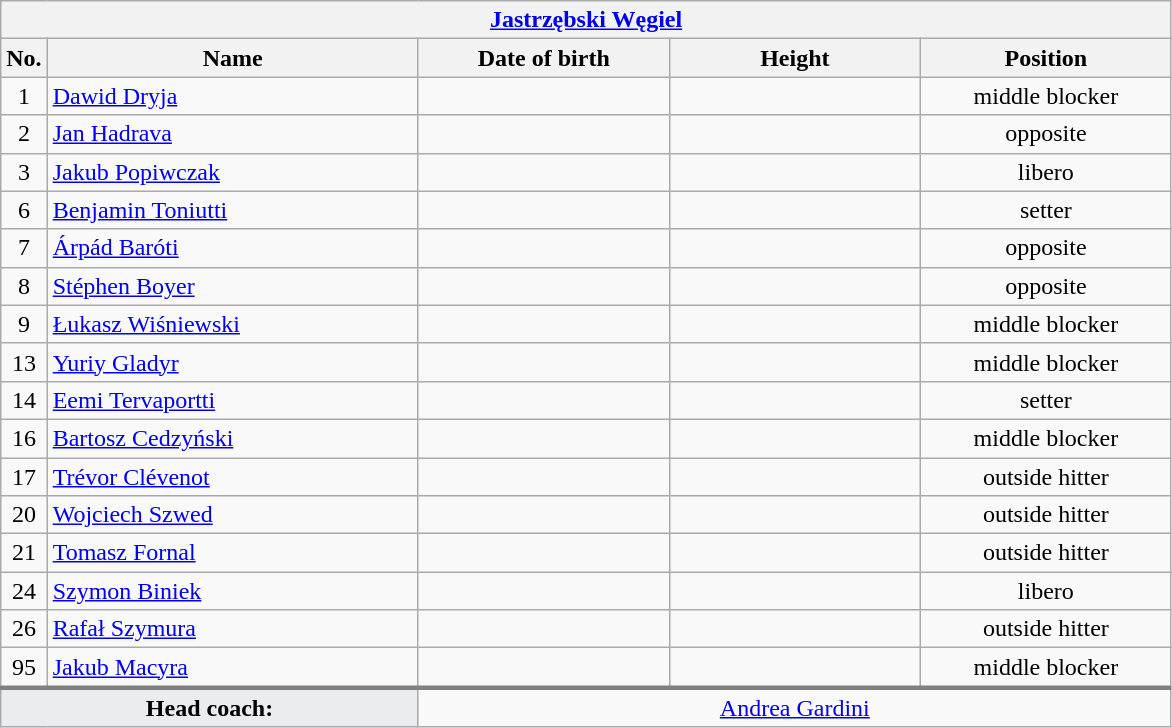<table class="wikitable collapsible collapsed" style="font-size:100%; text-align:center">
<tr>
<th colspan=5 style="width:30em"><a href='#'>Jastrzębski Węgiel</a></th>
</tr>
<tr>
<th>No.</th>
<th style="width:15em">Name</th>
<th style="width:10em">Date of birth</th>
<th style="width:10em">Height</th>
<th style="width:10em">Position</th>
</tr>
<tr>
<td>1</td>
<td align=left> <a href='#'>Dawid Dryja</a></td>
<td align=right></td>
<td></td>
<td>middle blocker</td>
</tr>
<tr>
<td>2</td>
<td align=left> <a href='#'>Jan Hadrava</a></td>
<td align=right></td>
<td></td>
<td>opposite</td>
</tr>
<tr>
<td>3</td>
<td align=left> <a href='#'>Jakub Popiwczak</a></td>
<td align=right></td>
<td></td>
<td>libero</td>
</tr>
<tr>
<td>6</td>
<td align=left> <a href='#'>Benjamin Toniutti</a></td>
<td align=right></td>
<td></td>
<td>setter</td>
</tr>
<tr>
<td>7</td>
<td align=left> <a href='#'>Árpád Baróti</a></td>
<td align=right></td>
<td></td>
<td>opposite</td>
</tr>
<tr>
<td>8</td>
<td align=left> <a href='#'>Stéphen Boyer</a></td>
<td align=right></td>
<td></td>
<td>opposite</td>
</tr>
<tr>
<td>9</td>
<td align=left> <a href='#'>Łukasz Wiśniewski</a></td>
<td align=right></td>
<td></td>
<td>middle blocker</td>
</tr>
<tr>
<td>13</td>
<td align=left> <a href='#'>Yuriy Gladyr</a></td>
<td align=right></td>
<td></td>
<td>middle blocker</td>
</tr>
<tr>
<td>14</td>
<td align=left> <a href='#'>Eemi Tervaportti</a></td>
<td align=right></td>
<td></td>
<td>setter</td>
</tr>
<tr>
<td>16</td>
<td align=left> <a href='#'>Bartosz Cedzyński</a></td>
<td align=right></td>
<td></td>
<td>middle blocker</td>
</tr>
<tr>
<td>17</td>
<td align=left> <a href='#'>Trévor Clévenot</a></td>
<td align=right></td>
<td></td>
<td>outside hitter</td>
</tr>
<tr>
<td>20</td>
<td align=left> <a href='#'>Wojciech Szwed</a></td>
<td align=right></td>
<td></td>
<td>outside hitter</td>
</tr>
<tr>
<td>21</td>
<td align=left> <a href='#'>Tomasz Fornal</a></td>
<td align=right></td>
<td></td>
<td>outside hitter</td>
</tr>
<tr>
<td>24</td>
<td align=left> <a href='#'>Szymon Biniek</a></td>
<td align=right></td>
<td></td>
<td>libero</td>
</tr>
<tr>
<td>26</td>
<td align=left> <a href='#'>Rafał Szymura</a></td>
<td align=right></td>
<td></td>
<td>outside hitter</td>
</tr>
<tr>
<td>95</td>
<td align=left> <a href='#'>Jakub Macyra</a></td>
<td align=right></td>
<td></td>
<td>middle blocker</td>
</tr>
<tr style="border-top: 3px solid grey">
<td colspan=2 style="background:#EAECF0"><strong>Head coach:</strong></td>
<td colspan=3> <a href='#'>Andrea Gardini</a></td>
</tr>
</table>
